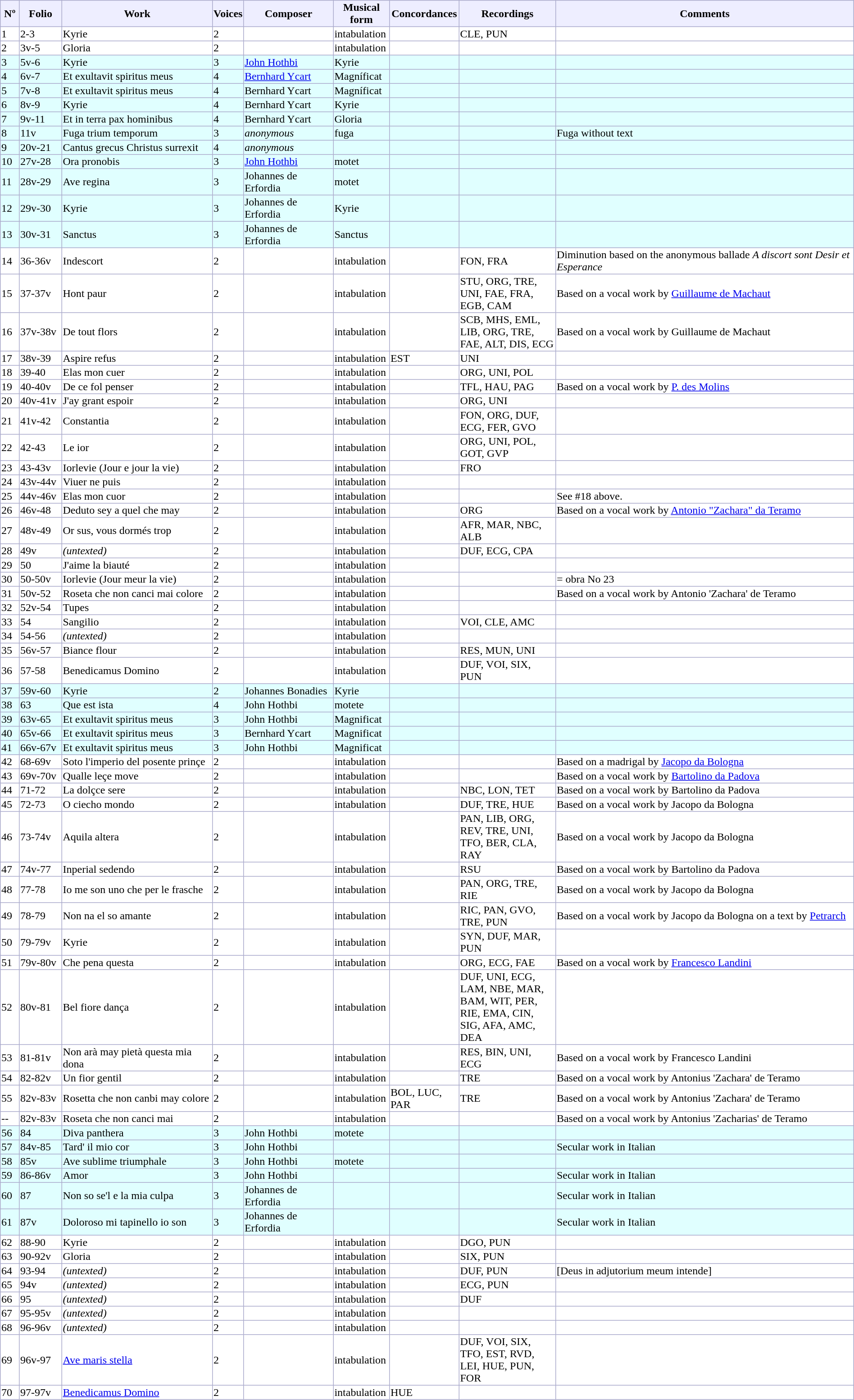<table style="border:1px solid #AAAACC;" rules="all"  cellspacing="0">
<tr style="background:#EEEEFF">
<th style="width:25px">Nº</th>
<th style="width:60px">Folio</th>
<th style="width:220px">Work</th>
<th style="width:35px">Voices</th>
<th style="width:130px">Composer</th>
<th style="width:80px">Musical form</th>
<th style="width:100px">Concordances</th>
<th style="width:140px">Recordings</th>
<th>Comments</th>
</tr>
<tr>
<td>1</td>
<td>2-3</td>
<td>Kyrie</td>
<td>2</td>
<td></td>
<td>intabulation</td>
<td></td>
<td>CLE, PUN</td>
<td></td>
</tr>
<tr>
<td>2</td>
<td>3v-5</td>
<td>Gloria</td>
<td>2</td>
<td></td>
<td>intabulation</td>
<td></td>
<td></td>
<td></td>
</tr>
<tr style="background:LightCyan;">
<td>3</td>
<td>5v-6</td>
<td>Kyrie</td>
<td>3</td>
<td><a href='#'>John Hothbi</a></td>
<td>Kyrie</td>
<td></td>
<td></td>
<td></td>
</tr>
<tr style="background:LightCyan;">
<td>4</td>
<td>6v-7</td>
<td>Et exultavit spiritus meus</td>
<td>4</td>
<td><a href='#'>Bernhard Ycart</a></td>
<td>Magníficat</td>
<td></td>
<td></td>
<td></td>
</tr>
<tr style="background:LightCyan;">
<td>5</td>
<td>7v-8</td>
<td>Et exultavit spiritus meus</td>
<td>4</td>
<td>Bernhard Ycart</td>
<td>Magníficat</td>
<td></td>
<td></td>
<td></td>
</tr>
<tr style="background:LightCyan;">
<td>6</td>
<td>8v-9</td>
<td>Kyrie</td>
<td>4</td>
<td>Bernhard Ycart</td>
<td>Kyrie</td>
<td></td>
<td></td>
<td></td>
</tr>
<tr style="background:LightCyan;">
<td>7</td>
<td>9v-11</td>
<td>Et in terra pax hominibus</td>
<td>4</td>
<td>Bernhard Ycart</td>
<td>Gloria</td>
<td></td>
<td></td>
<td></td>
</tr>
<tr style="background:LightCyan;">
<td>8</td>
<td>11v</td>
<td>Fuga trium temporum</td>
<td>3</td>
<td><em>anonymous</em></td>
<td>fuga</td>
<td></td>
<td></td>
<td>Fuga without text</td>
</tr>
<tr style="background:LightCyan;">
<td>9</td>
<td>20v-21</td>
<td>Cantus grecus Christus surrexit</td>
<td>4</td>
<td><em>anonymous</em></td>
<td></td>
<td></td>
<td></td>
<td></td>
</tr>
<tr style="background:LightCyan;">
<td>10</td>
<td>27v-28</td>
<td>Ora pronobis</td>
<td>3</td>
<td><a href='#'>John Hothbi</a></td>
<td>motet</td>
<td></td>
<td></td>
<td></td>
</tr>
<tr style="background:LightCyan;">
<td>11</td>
<td>28v-29</td>
<td>Ave regina</td>
<td>3</td>
<td>Johannes de Erfordia</td>
<td>motet</td>
<td></td>
<td></td>
<td></td>
</tr>
<tr style="background:LightCyan;">
<td>12</td>
<td>29v-30</td>
<td>Kyrie</td>
<td>3</td>
<td>Johannes de Erfordia</td>
<td>Kyrie</td>
<td></td>
<td></td>
<td></td>
</tr>
<tr style="background:LightCyan;">
<td>13</td>
<td>30v-31</td>
<td>Sanctus</td>
<td>3</td>
<td>Johannes de Erfordia</td>
<td>Sanctus</td>
<td></td>
<td></td>
<td></td>
</tr>
<tr>
<td>14</td>
<td>36-36v</td>
<td>Indescort</td>
<td>2</td>
<td></td>
<td>intabulation</td>
<td></td>
<td>FON, FRA</td>
<td>Diminution based on the anonymous ballade <em>A discort sont Desir et Esperance</em></td>
</tr>
<tr>
<td>15</td>
<td>37-37v</td>
<td>Hont paur</td>
<td>2</td>
<td></td>
<td>intabulation</td>
<td></td>
<td>STU, ORG, TRE, UNI, FAE, FRA, EGB, CAM</td>
<td>Based on a vocal work by <a href='#'>Guillaume de Machaut</a></td>
</tr>
<tr>
<td>16</td>
<td>37v-38v</td>
<td>De tout flors</td>
<td>2</td>
<td></td>
<td>intabulation</td>
<td></td>
<td>SCB, MHS, EML, LIB, ORG, TRE, FAE, ALT, DIS, ECG</td>
<td>Based on a vocal work by Guillaume de Machaut</td>
</tr>
<tr>
<td>17</td>
<td>38v-39</td>
<td>Aspire refus</td>
<td>2</td>
<td></td>
<td>intabulation</td>
<td>EST</td>
<td>UNI</td>
<td></td>
</tr>
<tr>
<td>18</td>
<td>39-40</td>
<td>Elas mon cuer</td>
<td>2</td>
<td></td>
<td>intabulation</td>
<td></td>
<td>ORG, UNI, POL</td>
<td></td>
</tr>
<tr>
<td>19</td>
<td>40-40v</td>
<td>De ce fol penser</td>
<td>2</td>
<td></td>
<td>intabulation</td>
<td></td>
<td>TFL, HAU, PAG</td>
<td>Based on a vocal work by <a href='#'>P. des Molins</a></td>
</tr>
<tr>
<td>20</td>
<td>40v-41v</td>
<td>J'ay grant espoir</td>
<td>2</td>
<td></td>
<td>intabulation</td>
<td></td>
<td>ORG, UNI</td>
<td></td>
</tr>
<tr>
<td>21</td>
<td>41v-42</td>
<td>Constantia</td>
<td>2</td>
<td></td>
<td>intabulation</td>
<td></td>
<td>FON, ORG, DUF, ECG, FER, GVO</td>
<td></td>
</tr>
<tr>
<td>22</td>
<td>42-43</td>
<td>Le ior</td>
<td>2</td>
<td></td>
<td>intabulation</td>
<td></td>
<td>ORG, UNI, POL, GOT, GVP</td>
<td></td>
</tr>
<tr>
<td>23</td>
<td>43-43v</td>
<td>Iorlevie (Jour e jour la vie)</td>
<td>2</td>
<td></td>
<td>intabulation</td>
<td></td>
<td>FRO</td>
<td></td>
</tr>
<tr>
<td>24</td>
<td>43v-44v</td>
<td>Viuer ne puis</td>
<td>2</td>
<td></td>
<td>intabulation</td>
<td></td>
<td></td>
<td></td>
</tr>
<tr>
<td>25</td>
<td>44v-46v</td>
<td>Elas mon cuor</td>
<td>2</td>
<td></td>
<td>intabulation</td>
<td></td>
<td></td>
<td>See #18 above.</td>
</tr>
<tr>
<td>26</td>
<td>46v-48</td>
<td>Deduto sey a quel che may</td>
<td>2</td>
<td></td>
<td>intabulation</td>
<td></td>
<td>ORG</td>
<td>Based on a vocal work by <a href='#'>Antonio "Zachara" da Teramo</a></td>
</tr>
<tr>
<td>27</td>
<td>48v-49</td>
<td>Or sus, vous dormés trop</td>
<td>2</td>
<td></td>
<td>intabulation</td>
<td></td>
<td>AFR, MAR, NBC, ALB</td>
<td></td>
</tr>
<tr>
<td>28</td>
<td>49v</td>
<td><em>(untexted)</em></td>
<td>2</td>
<td></td>
<td>intabulation</td>
<td></td>
<td>DUF, ECG, CPA</td>
<td></td>
</tr>
<tr>
<td>29</td>
<td>50</td>
<td>J'aime la biauté</td>
<td>2</td>
<td></td>
<td>intabulation</td>
<td></td>
<td></td>
<td></td>
</tr>
<tr>
<td>30</td>
<td>50-50v</td>
<td>Iorlevie (Jour meur la vie)</td>
<td>2</td>
<td></td>
<td>intabulation</td>
<td></td>
<td></td>
<td>= obra No 23</td>
</tr>
<tr>
<td>31</td>
<td>50v-52</td>
<td>Roseta che non canci mai colore</td>
<td>2</td>
<td></td>
<td>intabulation</td>
<td></td>
<td></td>
<td>Based on a vocal work by Antonio 'Zachara' de Teramo</td>
</tr>
<tr>
<td>32</td>
<td>52v-54</td>
<td>Tupes</td>
<td>2</td>
<td></td>
<td>intabulation</td>
<td></td>
<td></td>
<td></td>
</tr>
<tr>
<td>33</td>
<td>54</td>
<td>Sangilio</td>
<td>2</td>
<td></td>
<td>intabulation</td>
<td></td>
<td>VOI, CLE, AMC</td>
<td></td>
</tr>
<tr>
<td>34</td>
<td>54-56</td>
<td><em>(untexted)</em></td>
<td>2</td>
<td></td>
<td>intabulation</td>
<td></td>
<td></td>
<td></td>
</tr>
<tr>
<td>35</td>
<td>56v-57</td>
<td>Biance flour</td>
<td>2</td>
<td></td>
<td>intabulation</td>
<td></td>
<td>RES, MUN, UNI</td>
<td></td>
</tr>
<tr>
<td>36</td>
<td>57-58</td>
<td>Benedicamus Domino</td>
<td>2</td>
<td></td>
<td>intabulation</td>
<td></td>
<td>DUF, VOI, SIX, PUN</td>
<td></td>
</tr>
<tr style="background:LightCyan;">
<td>37</td>
<td>59v-60</td>
<td>Kyrie</td>
<td>2</td>
<td>Johannes Bonadies</td>
<td>Kyrie</td>
<td></td>
<td></td>
<td></td>
</tr>
<tr style="background:LightCyan;">
<td>38</td>
<td>63</td>
<td>Que est ista</td>
<td>4</td>
<td>John Hothbi</td>
<td>motete</td>
<td></td>
<td></td>
<td></td>
</tr>
<tr style="background:LightCyan;">
<td>39</td>
<td>63v-65</td>
<td>Et exultavit spiritus meus</td>
<td>3</td>
<td>John Hothbi</td>
<td>Magnificat</td>
<td></td>
<td></td>
<td></td>
</tr>
<tr style="background:LightCyan;">
<td>40</td>
<td>65v-66</td>
<td>Et exultavit spiritus meus</td>
<td>3</td>
<td>Bernhard Ycart</td>
<td>Magnificat</td>
<td></td>
<td></td>
<td></td>
</tr>
<tr style="background:LightCyan;">
<td>41</td>
<td>66v-67v</td>
<td>Et exultavit spiritus meus</td>
<td>3</td>
<td>John Hothbi</td>
<td>Magnificat</td>
<td></td>
<td></td>
<td></td>
</tr>
<tr>
<td>42</td>
<td>68-69v</td>
<td>Soto l'imperio del posente prinçe</td>
<td>2</td>
<td></td>
<td>intabulation</td>
<td></td>
<td></td>
<td>Based on a madrigal by <a href='#'>Jacopo da Bologna</a></td>
</tr>
<tr>
<td>43</td>
<td>69v-70v</td>
<td>Qualle leçe move</td>
<td>2</td>
<td></td>
<td>intabulation</td>
<td></td>
<td></td>
<td>Based on a vocal work by <a href='#'>Bartolino da Padova</a></td>
</tr>
<tr>
<td>44</td>
<td>71-72</td>
<td>La dolçce sere</td>
<td>2</td>
<td></td>
<td>intabulation</td>
<td></td>
<td>NBC, LON, TET</td>
<td>Based on a vocal work by Bartolino da Padova</td>
</tr>
<tr>
<td>45</td>
<td>72-73</td>
<td>O ciecho mondo</td>
<td>2</td>
<td></td>
<td>intabulation</td>
<td></td>
<td>DUF, TRE, HUE</td>
<td>Based on a vocal work by Jacopo da Bologna</td>
</tr>
<tr>
<td>46</td>
<td>73-74v</td>
<td>Aquila altera</td>
<td>2</td>
<td></td>
<td>intabulation</td>
<td></td>
<td>PAN, LIB, ORG, REV, TRE, UNI, TFO, BER, CLA, RAY</td>
<td>Based on a vocal work by Jacopo da Bologna</td>
</tr>
<tr>
<td>47</td>
<td>74v-77</td>
<td>Inperial sedendo</td>
<td>2</td>
<td></td>
<td>intabulation</td>
<td></td>
<td>RSU</td>
<td>Based on a vocal work by Bartolino da Padova</td>
</tr>
<tr>
<td>48</td>
<td>77-78</td>
<td>Io me son uno che per le frasche</td>
<td>2</td>
<td></td>
<td>intabulation</td>
<td></td>
<td>PAN, ORG, TRE, RIE</td>
<td>Based on a vocal work by Jacopo da Bologna</td>
</tr>
<tr>
<td>49</td>
<td>78-79</td>
<td>Non na el so amante</td>
<td>2</td>
<td></td>
<td>intabulation</td>
<td></td>
<td>RIC, PAN, GVO, TRE, PUN</td>
<td>Based on a vocal work by Jacopo da Bologna on a text by <a href='#'>Petrarch</a></td>
</tr>
<tr>
<td>50</td>
<td>79-79v</td>
<td>Kyrie</td>
<td>2</td>
<td></td>
<td>intabulation</td>
<td></td>
<td>SYN, DUF, MAR, PUN</td>
<td></td>
</tr>
<tr>
<td>51</td>
<td>79v-80v</td>
<td>Che pena questa</td>
<td>2</td>
<td></td>
<td>intabulation</td>
<td></td>
<td>ORG, ECG, FAE</td>
<td>Based on a vocal work by <a href='#'>Francesco Landini</a></td>
</tr>
<tr>
<td>52</td>
<td>80v-81</td>
<td>Bel fiore dança</td>
<td>2</td>
<td></td>
<td>intabulation</td>
<td></td>
<td>DUF, UNI, ECG, LAM, NBE, MAR, BAM, WIT, PER, RIE, EMA, CIN, SIG, AFA, AMC, DEA</td>
<td></td>
</tr>
<tr>
<td>53</td>
<td>81-81v</td>
<td>Non arà may pietà questa mia dona</td>
<td>2</td>
<td></td>
<td>intabulation</td>
<td></td>
<td>RES, BIN, UNI, ECG</td>
<td>Based on a vocal work by Francesco Landini</td>
</tr>
<tr>
<td>54</td>
<td>82-82v</td>
<td>Un fior gentil</td>
<td>2</td>
<td></td>
<td>intabulation</td>
<td></td>
<td>TRE</td>
<td>Based on a vocal work by Antonius 'Zachara' de Teramo</td>
</tr>
<tr>
<td>55</td>
<td>82v-83v</td>
<td>Rosetta che non canbi may colore</td>
<td>2</td>
<td></td>
<td>intabulation</td>
<td>BOL, LUC, PAR</td>
<td>TRE</td>
<td>Based on a vocal work by Antonius 'Zachara' de Teramo</td>
</tr>
<tr>
<td>--</td>
<td>82v-83v</td>
<td>Roseta che non canci mai</td>
<td>2</td>
<td></td>
<td>intabulation</td>
<td></td>
<td></td>
<td>Based on a vocal work by Antonius 'Zacharias' de Teramo</td>
</tr>
<tr style="background:LightCyan;">
<td>56</td>
<td>84</td>
<td>Diva panthera</td>
<td>3</td>
<td>John Hothbi</td>
<td>motete</td>
<td></td>
<td></td>
<td></td>
</tr>
<tr style="background:LightCyan;">
<td>57</td>
<td>84v-85</td>
<td>Tard' il mio cor</td>
<td>3</td>
<td>John Hothbi</td>
<td></td>
<td></td>
<td></td>
<td>Secular work in Italian</td>
</tr>
<tr style="background:LightCyan;">
<td>58</td>
<td>85v</td>
<td>Ave sublime triumphale</td>
<td>3</td>
<td>John Hothbi</td>
<td>motete</td>
<td></td>
<td></td>
<td></td>
</tr>
<tr style="background:LightCyan;">
<td>59</td>
<td>86-86v</td>
<td>Amor</td>
<td>3</td>
<td>John Hothbi</td>
<td></td>
<td></td>
<td></td>
<td>Secular work in Italian</td>
</tr>
<tr style="background:LightCyan;">
<td>60</td>
<td>87</td>
<td>Non so se'l e la mia culpa</td>
<td>3</td>
<td>Johannes de Erfordia</td>
<td></td>
<td></td>
<td></td>
<td>Secular work in Italian</td>
</tr>
<tr style="background:LightCyan;">
<td>61</td>
<td>87v</td>
<td>Doloroso mi tapinello io son</td>
<td>3</td>
<td>Johannes de Erfordia</td>
<td></td>
<td></td>
<td></td>
<td>Secular work in Italian</td>
</tr>
<tr>
<td>62</td>
<td>88-90</td>
<td>Kyrie</td>
<td>2</td>
<td></td>
<td>intabulation</td>
<td></td>
<td>DGO, PUN</td>
<td></td>
</tr>
<tr>
<td>63</td>
<td>90-92v</td>
<td>Gloria</td>
<td>2</td>
<td></td>
<td>intabulation</td>
<td></td>
<td>SIX, PUN</td>
<td></td>
</tr>
<tr>
<td>64</td>
<td>93-94</td>
<td><em>(untexted)</em></td>
<td>2</td>
<td></td>
<td>intabulation</td>
<td></td>
<td>DUF, PUN</td>
<td>[Deus in adjutorium meum intende]</td>
</tr>
<tr>
<td>65</td>
<td>94v</td>
<td><em>(untexted)</em></td>
<td>2</td>
<td></td>
<td>intabulation</td>
<td></td>
<td>ECG, PUN</td>
<td></td>
</tr>
<tr>
<td>66</td>
<td>95</td>
<td><em>(untexted)</em></td>
<td>2</td>
<td></td>
<td>intabulation</td>
<td></td>
<td>DUF</td>
<td></td>
</tr>
<tr>
<td>67</td>
<td>95-95v</td>
<td><em>(untexted)</em></td>
<td>2</td>
<td></td>
<td>intabulation</td>
<td></td>
<td></td>
<td></td>
</tr>
<tr>
<td>68</td>
<td>96-96v</td>
<td><em>(untexted)</em></td>
<td>2</td>
<td></td>
<td>intabulation</td>
<td></td>
<td></td>
<td></td>
</tr>
<tr>
<td>69</td>
<td>96v-97</td>
<td><a href='#'>Ave maris stella</a></td>
<td>2</td>
<td></td>
<td>intabulation</td>
<td></td>
<td>DUF, VOI, SIX, TFO, EST, RVD, LEI, HUE, PUN, FOR</td>
<td></td>
</tr>
<tr>
<td>70</td>
<td>97-97v</td>
<td><a href='#'>Benedicamus Domino</a></td>
<td>2</td>
<td></td>
<td>intabulation</td>
<td>HUE</td>
<td></td>
<td></td>
</tr>
</table>
